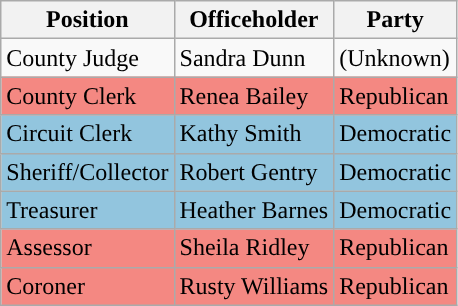<table class="wikitable">
<tr>
<th>Position</th>
<th>Officeholder</th>
<th>Party</th>
</tr>
<tr>
<td>County Judge</td>
<td>Sandra Dunn</td>
<td>(Unknown)</td>
</tr>
<tr style="background-color:#F48882;">
<td>County Clerk</td>
<td>Renea Bailey</td>
<td>Republican</td>
</tr>
<tr style="background-color:#92C5DE;">
<td>Circuit Clerk</td>
<td>Kathy Smith</td>
<td>Democratic</td>
</tr>
<tr style="background-color:#92C5DE;">
<td>Sheriff/Collector</td>
<td>Robert Gentry</td>
<td>Democratic</td>
</tr>
<tr style="background-color:#92C5DE;">
<td>Treasurer</td>
<td>Heather Barnes</td>
<td>Democratic</td>
</tr>
<tr style="background-color:#F48882;">
<td>Assessor</td>
<td>Sheila Ridley</td>
<td>Republican</td>
</tr>
<tr style="background-color:#F48882;">
<td>Coroner</td>
<td>Rusty Williams</td>
<td>Republican</td>
</tr>
</table>
